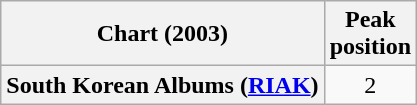<table class="wikitable plainrowheaders" style="text-align:center;">
<tr>
<th scope="col">Chart (2003)</th>
<th scope="col">Peak<br>position</th>
</tr>
<tr>
<th scope="row">South Korean Albums (<a href='#'>RIAK</a>)</th>
<td>2</td>
</tr>
</table>
